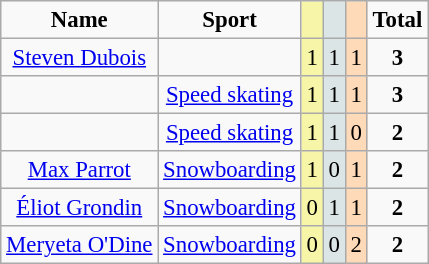<table class=wikitable style=font-size:95%;text-align:center>
<tr>
<td><strong>Name</strong></td>
<td><strong>Sport</strong></td>
<td bgcolor=F7F6A8></td>
<td bgcolor=DCE5E5></td>
<td bgcolor=FFDAB9></td>
<td><strong>Total</strong></td>
</tr>
<tr>
<td><a href='#'>Steven Dubois</a></td>
<td></td>
<td bgcolor=F7F6A8>1</td>
<td bgcolor=DCE5E5>1</td>
<td bgcolor=FFDAB9>1</td>
<td><strong>3</strong></td>
</tr>
<tr>
<td></td>
<td><a href='#'>Speed skating</a></td>
<td bgcolor=F7F6A8>1</td>
<td bgcolor=DCE5E5>1</td>
<td bgcolor=FFDAB9>1</td>
<td><strong>3</strong></td>
</tr>
<tr>
<td></td>
<td><a href='#'>Speed skating</a></td>
<td bgcolor=F7F6A8>1</td>
<td bgcolor=DCE5E5>1</td>
<td bgcolor=FFDAB9>0</td>
<td><strong>2</strong></td>
</tr>
<tr>
<td><a href='#'>Max Parrot</a></td>
<td><a href='#'>Snowboarding</a></td>
<td bgcolor=F7F6A8>1</td>
<td bgcolor=DCE5E5>0</td>
<td bgcolor=FFDAB9>1</td>
<td><strong>2</strong></td>
</tr>
<tr>
<td><a href='#'>Éliot Grondin</a></td>
<td><a href='#'>Snowboarding</a></td>
<td bgcolor=F7F6A8>0</td>
<td bgcolor=DCE5E5>1</td>
<td bgcolor=FFDAB9>1</td>
<td><strong>2</strong></td>
</tr>
<tr>
<td><a href='#'>Meryeta O'Dine</a></td>
<td><a href='#'>Snowboarding</a></td>
<td bgcolor=F7F6A8>0</td>
<td bgcolor=DCE5E5>0</td>
<td bgcolor=FFDAB9>2</td>
<td><strong>2</strong></td>
</tr>
</table>
